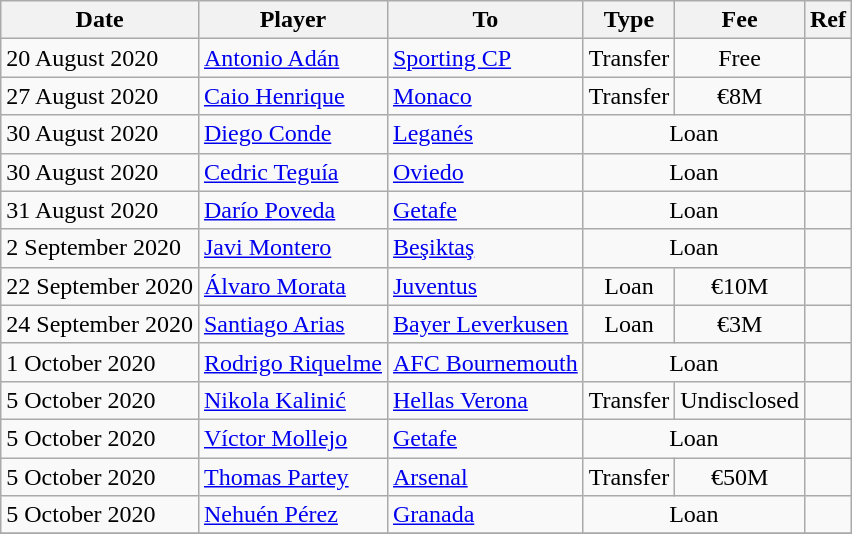<table class="wikitable">
<tr>
<th>Date</th>
<th>Player</th>
<th>To</th>
<th>Type</th>
<th>Fee</th>
<th>Ref</th>
</tr>
<tr>
<td>20 August 2020</td>
<td> <a href='#'>Antonio Adán</a></td>
<td> <a href='#'>Sporting CP</a></td>
<td align=center>Transfer</td>
<td align=center>Free</td>
<td align=center></td>
</tr>
<tr>
<td>27 August 2020</td>
<td> <a href='#'>Caio Henrique</a></td>
<td> <a href='#'>Monaco</a></td>
<td align=center>Transfer</td>
<td align=center>€8M</td>
<td align=center></td>
</tr>
<tr>
<td>30 August 2020</td>
<td> <a href='#'>Diego Conde</a></td>
<td><a href='#'>Leganés</a></td>
<td align=center colspan=2>Loan</td>
<td align=center></td>
</tr>
<tr>
<td>30 August 2020</td>
<td> <a href='#'>Cedric Teguía</a></td>
<td><a href='#'>Oviedo</a></td>
<td align=center colspan=2>Loan</td>
<td align=center></td>
</tr>
<tr>
<td>31 August 2020</td>
<td> <a href='#'>Darío Poveda</a></td>
<td><a href='#'>Getafe</a></td>
<td align=center colspan=2>Loan</td>
<td align=center></td>
</tr>
<tr>
<td>2 September 2020</td>
<td> <a href='#'>Javi Montero</a></td>
<td> <a href='#'>Beşiktaş</a></td>
<td align=center colspan=2>Loan</td>
<td align=center></td>
</tr>
<tr>
<td>22 September 2020</td>
<td> <a href='#'>Álvaro Morata</a></td>
<td> <a href='#'>Juventus</a></td>
<td align=center>Loan</td>
<td align=center>€10M</td>
<td align=center></td>
</tr>
<tr>
<td>24 September 2020</td>
<td> <a href='#'>Santiago Arias</a></td>
<td> <a href='#'>Bayer Leverkusen</a></td>
<td align=center>Loan</td>
<td align=center>€3M</td>
<td align=center></td>
</tr>
<tr>
<td>1 October 2020</td>
<td> <a href='#'>Rodrigo Riquelme</a></td>
<td> <a href='#'>AFC Bournemouth</a></td>
<td align=center colspan=2>Loan</td>
<td align=center></td>
</tr>
<tr>
<td>5 October 2020</td>
<td> <a href='#'>Nikola Kalinić</a></td>
<td> <a href='#'>Hellas Verona</a></td>
<td align=center>Transfer</td>
<td align=center>Undisclosed</td>
<td align=center></td>
</tr>
<tr>
<td>5 October 2020</td>
<td> <a href='#'>Víctor Mollejo</a></td>
<td><a href='#'>Getafe</a></td>
<td align=center colspan=2>Loan</td>
<td align=center></td>
</tr>
<tr>
<td>5 October 2020</td>
<td> <a href='#'>Thomas Partey</a></td>
<td> <a href='#'>Arsenal</a></td>
<td align=center>Transfer</td>
<td align=center>€50M</td>
<td align=center></td>
</tr>
<tr>
<td>5 October 2020</td>
<td> <a href='#'>Nehuén Pérez</a></td>
<td><a href='#'>Granada</a></td>
<td align=center colspan=2>Loan</td>
<td align=center></td>
</tr>
<tr>
</tr>
</table>
